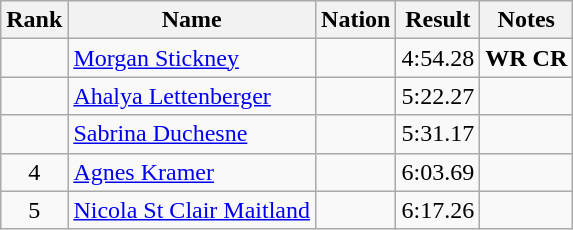<table class="wikitable sortable" style="text-align:center">
<tr>
<th>Rank</th>
<th>Name</th>
<th>Nation</th>
<th>Result</th>
<th>Notes</th>
</tr>
<tr>
<td></td>
<td align="left"><a href='#'>Morgan Stickney</a></td>
<td align="left"></td>
<td>4:54.28</td>
<td><strong>WR CR</strong></td>
</tr>
<tr>
<td></td>
<td align="left"><a href='#'>Ahalya Lettenberger</a></td>
<td align="left"></td>
<td>5:22.27</td>
<td></td>
</tr>
<tr>
<td></td>
<td align="left"><a href='#'>Sabrina Duchesne</a></td>
<td align="left"></td>
<td>5:31.17</td>
<td></td>
</tr>
<tr>
<td>4</td>
<td align="left"><a href='#'>Agnes Kramer</a></td>
<td align="left"></td>
<td>6:03.69</td>
<td></td>
</tr>
<tr>
<td>5</td>
<td align="left"><a href='#'>Nicola St Clair Maitland</a></td>
<td align="left"></td>
<td>6:17.26</td>
<td></td>
</tr>
</table>
